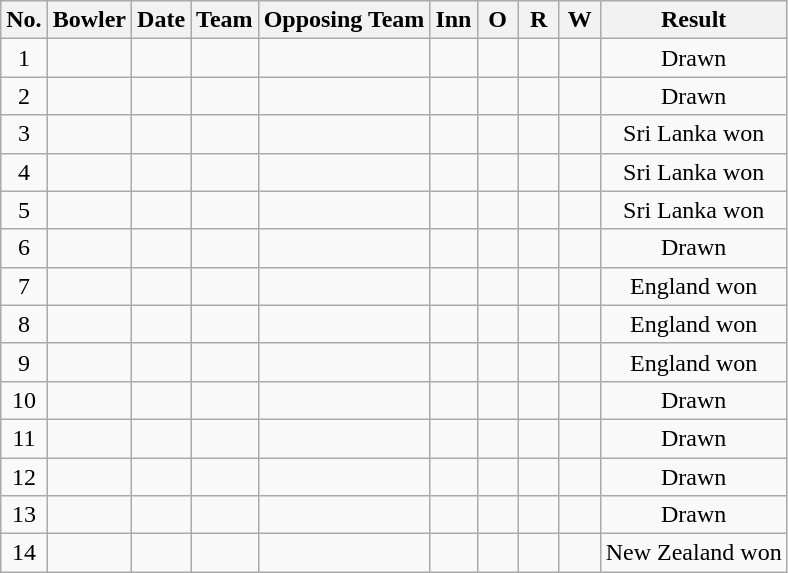<table class="wikitable sortable">
<tr align=center>
<th>No.</th>
<th>Bowler</th>
<th>Date</th>
<th>Team</th>
<th>Opposing Team</th>
<th scope="col" style="width:20px;">Inn</th>
<th scope="col" style="width:20px;">O</th>
<th scope="col" style="width:20px;">R</th>
<th scope="col" style="width:20px;">W</th>
<th>Result</th>
</tr>
<tr align=center>
<td>1</td>
<td></td>
<td></td>
<td></td>
<td></td>
<td></td>
<td></td>
<td></td>
<td></td>
<td>Drawn</td>
</tr>
<tr align=center>
<td>2</td>
<td></td>
<td></td>
<td></td>
<td></td>
<td></td>
<td></td>
<td></td>
<td></td>
<td>Drawn</td>
</tr>
<tr align=center>
<td>3</td>
<td></td>
<td></td>
<td></td>
<td></td>
<td></td>
<td></td>
<td></td>
<td></td>
<td>Sri Lanka won</td>
</tr>
<tr align=center>
<td>4</td>
<td></td>
<td></td>
<td></td>
<td></td>
<td></td>
<td></td>
<td></td>
<td></td>
<td>Sri Lanka won</td>
</tr>
<tr align=center>
<td>5</td>
<td></td>
<td></td>
<td></td>
<td></td>
<td></td>
<td></td>
<td></td>
<td></td>
<td>Sri Lanka won</td>
</tr>
<tr align=center>
<td>6</td>
<td></td>
<td></td>
<td></td>
<td></td>
<td></td>
<td></td>
<td></td>
<td></td>
<td>Drawn</td>
</tr>
<tr align=center>
<td>7</td>
<td></td>
<td></td>
<td></td>
<td></td>
<td></td>
<td></td>
<td></td>
<td></td>
<td>England won</td>
</tr>
<tr align=center>
<td>8</td>
<td></td>
<td></td>
<td></td>
<td></td>
<td></td>
<td></td>
<td></td>
<td></td>
<td>England won</td>
</tr>
<tr align=center>
<td>9</td>
<td></td>
<td></td>
<td></td>
<td></td>
<td></td>
<td></td>
<td></td>
<td></td>
<td>England won</td>
</tr>
<tr align=center>
<td>10</td>
<td></td>
<td></td>
<td></td>
<td></td>
<td></td>
<td></td>
<td></td>
<td></td>
<td>Drawn</td>
</tr>
<tr align=center>
<td>11</td>
<td></td>
<td></td>
<td></td>
<td></td>
<td></td>
<td></td>
<td></td>
<td></td>
<td>Drawn</td>
</tr>
<tr align=center>
<td>12</td>
<td></td>
<td></td>
<td></td>
<td></td>
<td></td>
<td></td>
<td></td>
<td></td>
<td>Drawn</td>
</tr>
<tr align=center>
<td>13</td>
<td></td>
<td></td>
<td></td>
<td></td>
<td></td>
<td></td>
<td></td>
<td></td>
<td>Drawn</td>
</tr>
<tr align=center>
<td>14</td>
<td></td>
<td></td>
<td></td>
<td></td>
<td></td>
<td></td>
<td></td>
<td></td>
<td>New Zealand won</td>
</tr>
</table>
